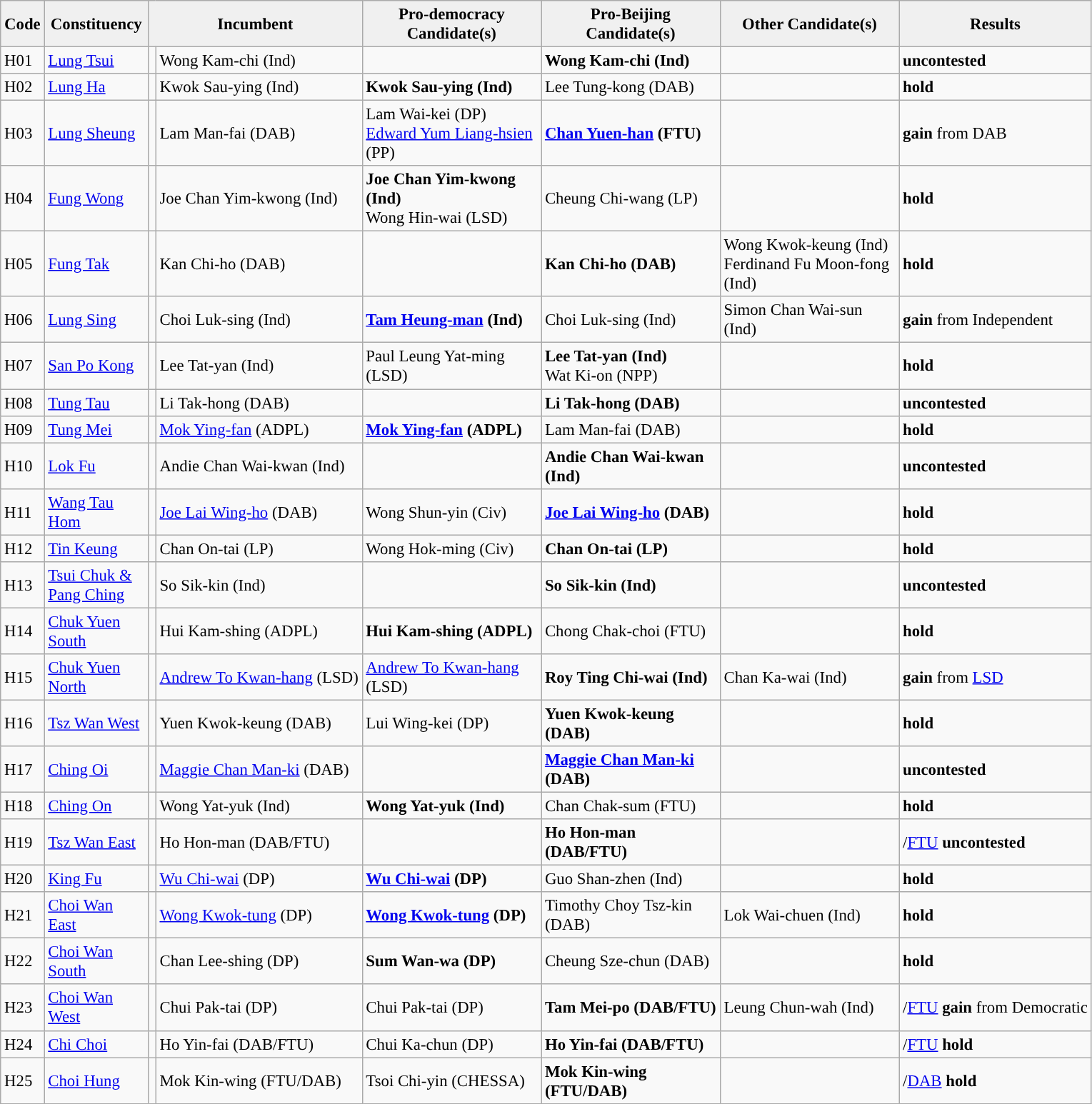<table class="wikitable" style="font-size: 95%;">
<tr>
<th align="center" style="background:#f0f0f0;" width="20px">Code</th>
<th align="center" style="background:#f0f0f0;" width="90px">Constituency</th>
<th align="center" style="background:#f0f0f0;" width="120px" colspan=2>Incumbent</th>
<th align="center" style="background:#f0f0f0;" width="160px">Pro-democracy Candidate(s)</th>
<th align="center" style="background:#f0f0f0;" width="160px">Pro-Beijing Candidate(s)</th>
<th align="center" style="background:#f0f0f0;" width="160px">Other Candidate(s)</th>
<th align="center" style="background:#f0f0f0;" width="100px" colspan="2">Results</th>
</tr>
<tr>
<td>H01</td>
<td><a href='#'>Lung Tsui</a></td>
<td></td>
<td>Wong Kam-chi (Ind)</td>
<td></td>
<td><strong>Wong Kam-chi (Ind)</strong></td>
<td></td>
<td> <strong>uncontested</strong></td>
</tr>
<tr>
<td>H02</td>
<td><a href='#'>Lung Ha</a></td>
<td></td>
<td>Kwok Sau-ying (Ind)</td>
<td><strong>Kwok Sau-ying (Ind)</strong></td>
<td>Lee Tung-kong (DAB)</td>
<td></td>
<td> <strong>hold</strong></td>
</tr>
<tr>
<td>H03</td>
<td><a href='#'>Lung Sheung</a></td>
<td></td>
<td>Lam Man-fai (DAB)</td>
<td>Lam Wai-kei (DP)<br><a href='#'>Edward Yum Liang-hsien</a> (PP)</td>
<td><strong><a href='#'>Chan Yuen-han</a> (FTU)</strong></td>
<td></td>
<td> <strong>gain</strong> from DAB</td>
</tr>
<tr>
<td>H04</td>
<td><a href='#'>Fung Wong</a></td>
<td></td>
<td>Joe Chan Yim-kwong (Ind)</td>
<td><strong>Joe Chan Yim-kwong (Ind)</strong><br> Wong Hin-wai (LSD)</td>
<td>Cheung Chi-wang (LP)</td>
<td></td>
<td> <strong>hold</strong></td>
</tr>
<tr>
<td>H05</td>
<td><a href='#'>Fung Tak</a></td>
<td></td>
<td>Kan Chi-ho (DAB)</td>
<td></td>
<td><strong>Kan Chi-ho (DAB)</strong></td>
<td>Wong Kwok-keung (Ind)<br>Ferdinand Fu Moon-fong (Ind)</td>
<td> <strong>hold</strong></td>
</tr>
<tr>
<td>H06</td>
<td><a href='#'>Lung Sing</a></td>
<td></td>
<td>Choi Luk-sing (Ind)</td>
<td><strong><a href='#'>Tam Heung-man</a> (Ind)</strong></td>
<td>Choi Luk-sing (Ind)</td>
<td>Simon Chan Wai-sun (Ind)</td>
<td> <strong>gain</strong> from Independent</td>
</tr>
<tr>
<td>H07</td>
<td><a href='#'>San Po Kong</a></td>
<td></td>
<td>Lee Tat-yan (Ind)</td>
<td>Paul Leung Yat-ming (LSD)</td>
<td><strong>Lee Tat-yan (Ind)</strong><br>Wat Ki-on (NPP)</td>
<td></td>
<td> <strong>hold</strong></td>
</tr>
<tr>
<td>H08</td>
<td><a href='#'>Tung Tau</a></td>
<td></td>
<td>Li Tak-hong (DAB)</td>
<td></td>
<td><strong>Li Tak-hong (DAB)</strong></td>
<td></td>
<td> <strong>uncontested</strong></td>
</tr>
<tr>
<td>H09</td>
<td><a href='#'>Tung Mei</a></td>
<td></td>
<td><a href='#'>Mok Ying-fan</a> (ADPL)</td>
<td><strong><a href='#'>Mok Ying-fan</a> (ADPL)</strong></td>
<td>Lam Man-fai (DAB)</td>
<td></td>
<td> <strong>hold</strong></td>
</tr>
<tr>
<td>H10</td>
<td><a href='#'>Lok Fu</a></td>
<td></td>
<td>Andie Chan Wai-kwan (Ind)</td>
<td></td>
<td><strong>Andie Chan Wai-kwan (Ind)</strong></td>
<td></td>
<td> <strong>uncontested</strong></td>
</tr>
<tr>
<td>H11</td>
<td><a href='#'>Wang Tau Hom</a></td>
<td></td>
<td><a href='#'>Joe Lai Wing-ho</a> (DAB)</td>
<td>Wong Shun-yin (Civ)</td>
<td><strong><a href='#'>Joe Lai Wing-ho</a> (DAB)</strong></td>
<td></td>
<td> <strong>hold</strong></td>
</tr>
<tr>
<td>H12</td>
<td><a href='#'>Tin Keung</a></td>
<td></td>
<td>Chan On-tai (LP)</td>
<td>Wong Hok-ming (Civ)</td>
<td><strong>Chan On-tai (LP)</strong></td>
<td></td>
<td> <strong>hold</strong></td>
</tr>
<tr>
<td>H13</td>
<td><a href='#'>Tsui Chuk & Pang Ching</a></td>
<td></td>
<td>So Sik-kin (Ind)</td>
<td></td>
<td><strong>So Sik-kin (Ind)</strong></td>
<td></td>
<td> <strong>uncontested</strong></td>
</tr>
<tr>
<td>H14</td>
<td><a href='#'>Chuk Yuen South</a></td>
<td></td>
<td>Hui Kam-shing (ADPL)</td>
<td><strong>Hui Kam-shing (ADPL)</strong></td>
<td>Chong Chak-choi (FTU)</td>
<td></td>
<td> <strong>hold</strong></td>
</tr>
<tr>
<td>H15</td>
<td><a href='#'>Chuk Yuen North</a></td>
<td></td>
<td><a href='#'>Andrew To Kwan-hang</a> (LSD)</td>
<td><a href='#'>Andrew To Kwan-hang</a> (LSD)</td>
<td><strong> Roy Ting Chi-wai (Ind)</strong></td>
<td>Chan Ka-wai (Ind)</td>
<td> <strong>gain</strong> from <a href='#'>LSD</a></td>
</tr>
<tr>
<td>H16</td>
<td><a href='#'>Tsz Wan West</a></td>
<td></td>
<td>Yuen Kwok-keung (DAB)</td>
<td>Lui Wing-kei (DP)</td>
<td><strong>Yuen Kwok-keung (DAB)</strong></td>
<td></td>
<td> <strong>hold</strong></td>
</tr>
<tr>
<td>H17</td>
<td><a href='#'>Ching Oi</a></td>
<td></td>
<td><a href='#'>Maggie Chan Man-ki</a> (DAB)</td>
<td></td>
<td><strong><a href='#'>Maggie Chan Man-ki</a> (DAB)</strong></td>
<td></td>
<td> <strong>uncontested</strong></td>
</tr>
<tr>
<td>H18</td>
<td><a href='#'>Ching On</a></td>
<td></td>
<td>Wong Yat-yuk (Ind)</td>
<td><strong>Wong Yat-yuk (Ind)</strong></td>
<td>Chan Chak-sum (FTU)</td>
<td></td>
<td> <strong>hold</strong></td>
</tr>
<tr>
<td>H19</td>
<td><a href='#'>Tsz Wan East</a></td>
<td></td>
<td>Ho Hon-man (DAB/FTU)</td>
<td></td>
<td><strong>Ho Hon-man (DAB/FTU)</strong></td>
<td></td>
<td>/<a href='#'>FTU</a> <strong>uncontested</strong></td>
</tr>
<tr>
<td>H20</td>
<td><a href='#'>King Fu</a></td>
<td></td>
<td><a href='#'>Wu Chi-wai</a> (DP)</td>
<td><strong><a href='#'>Wu Chi-wai</a> (DP)</strong></td>
<td>Guo Shan-zhen (Ind)</td>
<td></td>
<td> <strong>hold</strong></td>
</tr>
<tr>
<td>H21</td>
<td><a href='#'>Choi Wan East</a></td>
<td></td>
<td><a href='#'>Wong Kwok-tung</a> (DP)</td>
<td><strong><a href='#'>Wong Kwok-tung</a> (DP)</strong></td>
<td>Timothy Choy Tsz-kin (DAB)</td>
<td>Lok Wai-chuen (Ind)</td>
<td> <strong>hold</strong></td>
</tr>
<tr>
<td>H22</td>
<td><a href='#'>Choi Wan South</a></td>
<td></td>
<td>Chan Lee-shing (DP)</td>
<td><strong>Sum Wan-wa (DP)</strong></td>
<td>Cheung Sze-chun (DAB)</td>
<td></td>
<td> <strong>hold</strong></td>
</tr>
<tr>
<td>H23</td>
<td><a href='#'>Choi Wan West</a></td>
<td></td>
<td>Chui Pak-tai (DP)</td>
<td>Chui Pak-tai (DP)</td>
<td><strong>Tam Mei-po (DAB/FTU)</strong></td>
<td>Leung Chun-wah (Ind)</td>
<td>/<a href='#'>FTU</a> <strong>gain</strong> from Democratic</td>
</tr>
<tr>
<td>H24</td>
<td><a href='#'>Chi Choi</a></td>
<td></td>
<td>Ho Yin-fai (DAB/FTU)</td>
<td>Chui Ka-chun (DP)</td>
<td><strong>Ho Yin-fai (DAB/FTU)</strong></td>
<td></td>
<td>/<a href='#'>FTU</a> <strong>hold</strong></td>
</tr>
<tr>
<td>H25</td>
<td><a href='#'>Choi Hung</a></td>
<td></td>
<td>Mok Kin-wing (FTU/DAB)</td>
<td>Tsoi Chi-yin (CHESSA)</td>
<td><strong>Mok Kin-wing (FTU/DAB)</strong></td>
<td></td>
<td>/<a href='#'>DAB</a> <strong>hold</strong></td>
</tr>
</table>
